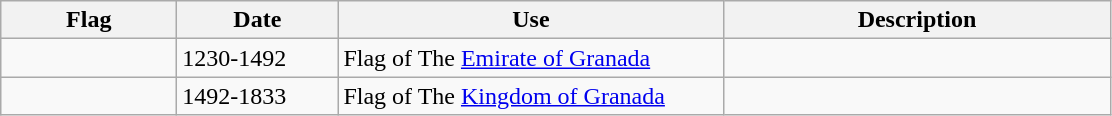<table class="wikitable">
<tr>
<th width="110">Flag</th>
<th width="100">Date</th>
<th width="250">Use</th>
<th width="250">Description</th>
</tr>
<tr>
<td></td>
<td>1230-1492</td>
<td>Flag of The <a href='#'>Emirate of Granada</a></td>
<td></td>
</tr>
<tr>
<td></td>
<td>1492-1833</td>
<td>Flag of The <a href='#'>Kingdom of Granada</a></td>
<td></td>
</tr>
</table>
